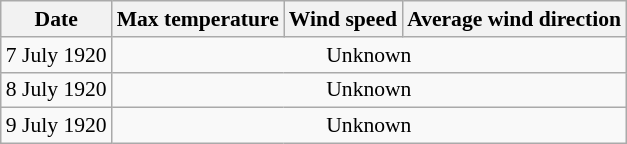<table class="wikitable" style="text-align:right; font-size:90%">
<tr>
<th>Date</th>
<th>Max temperature</th>
<th>Wind speed</th>
<th>Average wind direction</th>
</tr>
<tr>
<td>7 July 1920</td>
<td colspan=3 align=center>Unknown</td>
</tr>
<tr>
<td>8 July 1920</td>
<td colspan=3 align=center>Unknown</td>
</tr>
<tr>
<td>9 July 1920</td>
<td colspan=3 align=center>Unknown</td>
</tr>
</table>
